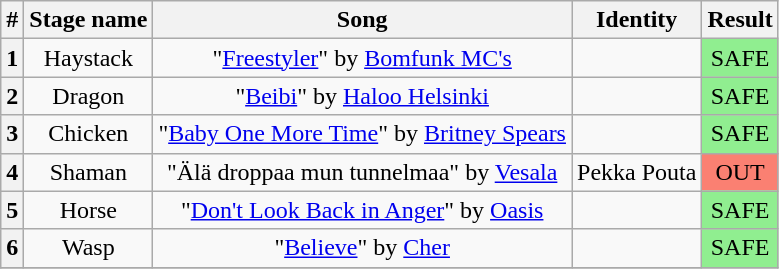<table class="wikitable plainrowheaders" style="text-align: center;">
<tr>
<th>#</th>
<th>Stage name</th>
<th>Song</th>
<th>Identity</th>
<th>Result</th>
</tr>
<tr>
<th>1</th>
<td>Haystack</td>
<td>"<a href='#'>Freestyler</a>" by <a href='#'>Bomfunk MC's</a></td>
<td></td>
<td bgcolor=lightgreen>SAFE</td>
</tr>
<tr>
<th>2</th>
<td>Dragon</td>
<td>"<a href='#'>Beibi</a>" by <a href='#'>Haloo Helsinki</a></td>
<td></td>
<td bgcolor=lightgreen>SAFE</td>
</tr>
<tr>
<th>3</th>
<td>Chicken</td>
<td>"<a href='#'>Baby One More Time</a>" by <a href='#'>Britney Spears</a></td>
<td></td>
<td bgcolor=lightgreen>SAFE</td>
</tr>
<tr>
<th>4</th>
<td>Shaman</td>
<td>"Älä droppaa mun tunnelmaa" by <a href='#'>Vesala</a></td>
<td>Pekka Pouta</td>
<td bgcolor=salmon>OUT</td>
</tr>
<tr>
<th>5</th>
<td>Horse</td>
<td>"<a href='#'>Don't Look Back in Anger</a>" by <a href='#'>Oasis</a></td>
<td></td>
<td bgcolor=lightgreen>SAFE</td>
</tr>
<tr>
<th>6</th>
<td>Wasp</td>
<td>"<a href='#'>Believe</a>" by <a href='#'>Cher</a></td>
<td></td>
<td bgcolor=lightgreen>SAFE</td>
</tr>
<tr>
</tr>
</table>
